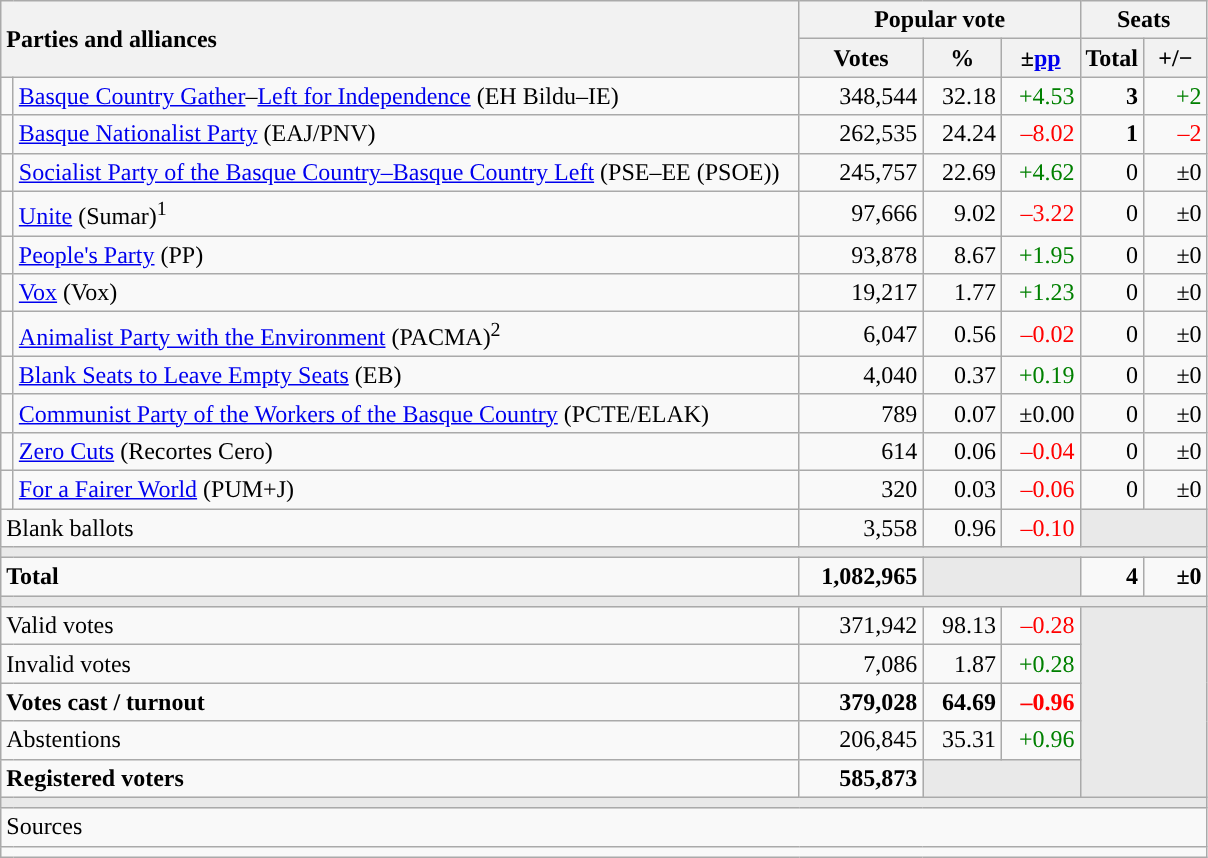<table class="wikitable" style="text-align:right;">
<tr>
<th style="text-align:left;" rowspan="2" colspan="2" width="525">Parties and alliances</th>
<th colspan="3">Popular vote</th>
<th colspan="2">Seats</th>
</tr>
<tr>
<th width="75">Votes</th>
<th width="45">%</th>
<th width="45">±<a href='#'>pp</a></th>
<th width="35">Total</th>
<th width="35">+/−</th>
</tr>
<tr>
<td width="1" style="color:inherit;background:"></td>
<td align="left"><a href='#'>Basque Country Gather</a>–<a href='#'>Left for Independence</a> (EH Bildu–IE)</td>
<td>348,544</td>
<td>32.18</td>
<td style="color:green;">+4.53</td>
<td><strong>3</strong></td>
<td style="color:green;">+2</td>
</tr>
<tr>
<td style="color:inherit;background:"></td>
<td align="left"><a href='#'>Basque Nationalist Party</a> (EAJ/PNV)</td>
<td>262,535</td>
<td>24.24</td>
<td style="color:red;">–8.02</td>
<td><strong>1</strong></td>
<td style="color:red;">–2</td>
</tr>
<tr>
<td style="color:inherit;background:"></td>
<td align="left"><a href='#'>Socialist Party of the Basque Country–Basque Country Left</a> (PSE–EE (PSOE))</td>
<td>245,757</td>
<td>22.69</td>
<td style="color:green;">+4.62</td>
<td>0</td>
<td>±0</td>
</tr>
<tr>
<td style="color:inherit;background:"></td>
<td align="left"><a href='#'>Unite</a> (Sumar)<sup>1</sup></td>
<td>97,666</td>
<td>9.02</td>
<td style="color:red;">–3.22</td>
<td>0</td>
<td>±0</td>
</tr>
<tr>
<td style="color:inherit;background:"></td>
<td align="left"><a href='#'>People's Party</a> (PP)</td>
<td>93,878</td>
<td>8.67</td>
<td style="color:green;">+1.95</td>
<td>0</td>
<td>±0</td>
</tr>
<tr>
<td style="color:inherit;background:"></td>
<td align="left"><a href='#'>Vox</a> (Vox)</td>
<td>19,217</td>
<td>1.77</td>
<td style="color:green;">+1.23</td>
<td>0</td>
<td>±0</td>
</tr>
<tr>
<td style="color:inherit;background:"></td>
<td align="left"><a href='#'>Animalist Party with the Environment</a> (PACMA)<sup>2</sup></td>
<td>6,047</td>
<td>0.56</td>
<td style="color:red;">–0.02</td>
<td>0</td>
<td>±0</td>
</tr>
<tr>
<td style="color:inherit;background:"></td>
<td align="left"><a href='#'>Blank Seats to Leave Empty Seats</a> (EB)</td>
<td>4,040</td>
<td>0.37</td>
<td style="color:green;">+0.19</td>
<td>0</td>
<td>±0</td>
</tr>
<tr>
<td style="color:inherit;background:"></td>
<td align="left"><a href='#'>Communist Party of the Workers of the Basque Country</a> (PCTE/ELAK)</td>
<td>789</td>
<td>0.07</td>
<td>±0.00</td>
<td>0</td>
<td>±0</td>
</tr>
<tr>
<td style="color:inherit;background:"></td>
<td align="left"><a href='#'>Zero Cuts</a> (Recortes Cero)</td>
<td>614</td>
<td>0.06</td>
<td style="color:red;">–0.04</td>
<td>0</td>
<td>±0</td>
</tr>
<tr>
<td style="color:inherit;background:"></td>
<td align="left"><a href='#'>For a Fairer World</a> (PUM+J)</td>
<td>320</td>
<td>0.03</td>
<td style="color:red;">–0.06</td>
<td>0</td>
<td>±0</td>
</tr>
<tr>
<td align="left" colspan="2">Blank ballots</td>
<td>3,558</td>
<td>0.96</td>
<td style="color:red;">–0.10</td>
<td bgcolor="#E9E9E9" colspan="2"></td>
</tr>
<tr>
<td colspan="7" bgcolor="#E9E9E9"></td>
</tr>
<tr style="font-weight:bold;">
<td align="left" colspan="2">Total</td>
<td>1,082,965</td>
<td bgcolor="#E9E9E9" colspan="2"></td>
<td>4</td>
<td>±0</td>
</tr>
<tr>
<td colspan="7" bgcolor="#E9E9E9"></td>
</tr>
<tr>
<td align="left" colspan="2">Valid votes</td>
<td>371,942</td>
<td>98.13</td>
<td style="color:red;">–0.28</td>
<td bgcolor="#E9E9E9" colspan="2" rowspan="5"></td>
</tr>
<tr>
<td align="left" colspan="2">Invalid votes</td>
<td>7,086</td>
<td>1.87</td>
<td style="color:green;">+0.28</td>
</tr>
<tr style="font-weight:bold;">
<td align="left" colspan="2">Votes cast / turnout</td>
<td>379,028</td>
<td>64.69</td>
<td style="color:red;">–0.96</td>
</tr>
<tr>
<td align="left" colspan="2">Abstentions</td>
<td>206,845</td>
<td>35.31</td>
<td style="color:green;">+0.96</td>
</tr>
<tr style="font-weight:bold;">
<td align="left" colspan="2">Registered voters</td>
<td>585,873</td>
<td bgcolor="#E9E9E9" colspan="2"></td>
</tr>
<tr>
<td colspan="7" bgcolor="#E9E9E9"></td>
</tr>
<tr>
<td align="left" colspan="7">Sources</td>
</tr>
<tr>
<td colspan="7" style="text-align:left; max-width:790px;"></td>
</tr>
</table>
